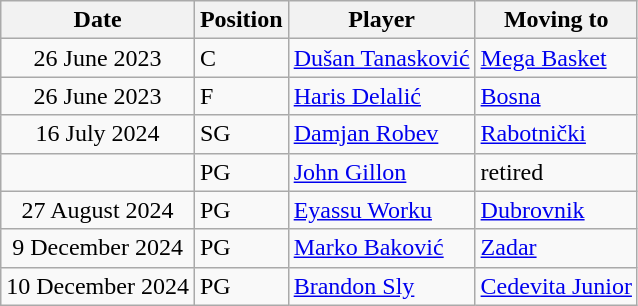<table class="wikitable sortable" style="text-align: left;">
<tr>
<th>Date</th>
<th>Position</th>
<th>Player</th>
<th>Moving to</th>
</tr>
<tr>
<td align="center">26 June 2023</td>
<td>C</td>
<td> <a href='#'>Dušan Tanasković</a></td>
<td> <a href='#'>Mega Basket</a></td>
</tr>
<tr>
<td align="center">26 June 2023</td>
<td>F</td>
<td> <a href='#'>Haris Delalić</a></td>
<td> <a href='#'>Bosna</a></td>
</tr>
<tr>
<td align="center">16 July 2024</td>
<td>SG</td>
<td> <a href='#'>Damjan Robev</a></td>
<td> <a href='#'>Rabotnički</a></td>
</tr>
<tr>
<td align="center"></td>
<td>PG</td>
<td> <a href='#'>John Gillon</a></td>
<td>retired</td>
</tr>
<tr>
<td align="center">27 August 2024</td>
<td>PG</td>
<td> <a href='#'>Eyassu Worku</a></td>
<td> <a href='#'>Dubrovnik</a></td>
</tr>
<tr>
<td align="center">9 December 2024</td>
<td>PG</td>
<td> <a href='#'>Marko Baković</a></td>
<td> <a href='#'>Zadar</a></td>
</tr>
<tr>
<td align="center">10 December 2024</td>
<td>PG</td>
<td> <a href='#'>Brandon Sly</a></td>
<td> <a href='#'>Cedevita Junior</a></td>
</tr>
</table>
